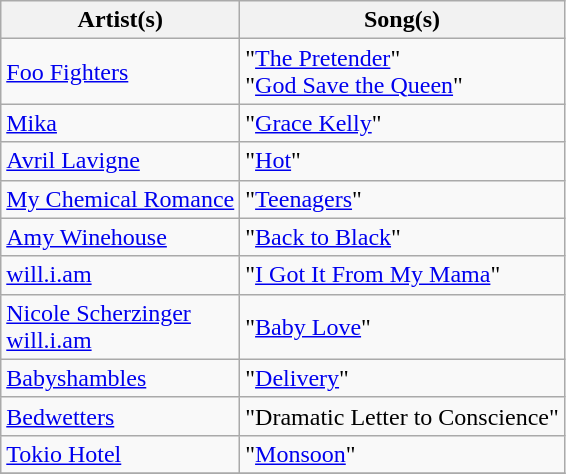<table class="wikitable">
<tr>
<th>Artist(s)</th>
<th>Song(s)</th>
</tr>
<tr>
<td><a href='#'>Foo Fighters</a></td>
<td>"<a href='#'>The Pretender</a>"<br>"<a href='#'>God Save the Queen</a>"</td>
</tr>
<tr>
<td><a href='#'>Mika</a></td>
<td>"<a href='#'>Grace Kelly</a>"</td>
</tr>
<tr>
<td><a href='#'>Avril Lavigne</a></td>
<td>"<a href='#'>Hot</a>"</td>
</tr>
<tr>
<td><a href='#'>My Chemical Romance</a></td>
<td>"<a href='#'>Teenagers</a>"</td>
</tr>
<tr>
<td><a href='#'>Amy Winehouse</a></td>
<td>"<a href='#'>Back to Black</a>"</td>
</tr>
<tr>
<td><a href='#'>will.i.am</a></td>
<td>"<a href='#'>I Got It From My Mama</a>"</td>
</tr>
<tr>
<td><a href='#'>Nicole Scherzinger</a><br><a href='#'>will.i.am</a></td>
<td>"<a href='#'>Baby Love</a>"</td>
</tr>
<tr>
<td><a href='#'>Babyshambles</a></td>
<td>"<a href='#'>Delivery</a>"</td>
</tr>
<tr>
<td><a href='#'>Bedwetters</a></td>
<td>"Dramatic Letter to Conscience"</td>
</tr>
<tr>
<td><a href='#'>Tokio Hotel</a></td>
<td>"<a href='#'>Monsoon</a>"</td>
</tr>
<tr>
</tr>
</table>
